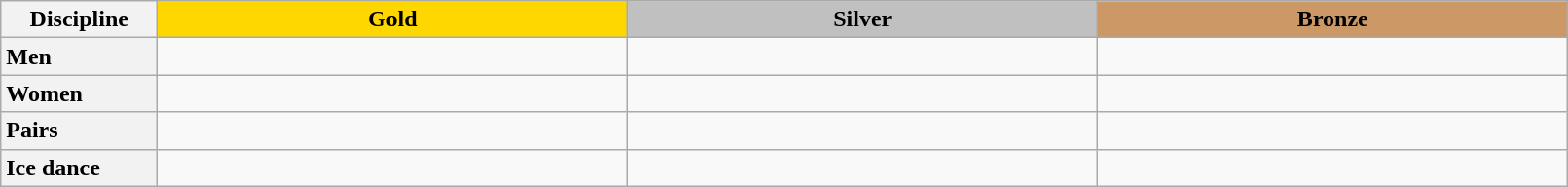<table class="wikitable unsortable" style="text-align:left; width:85%">
<tr>
<th scope="col" style="text-align:center; width:10%">Discipline</th>
<td scope="col" style="text-align:center; width:30%; background:gold"><strong>Gold</strong></td>
<td scope="col" style="text-align:center; width:30%; background:silver"><strong>Silver</strong></td>
<td scope="col" style="text-align:center; width:30%; background:#c96"><strong>Bronze</strong></td>
</tr>
<tr>
<th scope="row" style="text-align:left">Men</th>
<td></td>
<td></td>
<td></td>
</tr>
<tr>
<th scope="row" style="text-align:left">Women</th>
<td></td>
<td></td>
<td></td>
</tr>
<tr>
<th scope="row" style="text-align:left">Pairs</th>
<td></td>
<td></td>
<td></td>
</tr>
<tr>
<th scope="row" style="text-align:left">Ice dance</th>
<td></td>
<td></td>
<td></td>
</tr>
</table>
